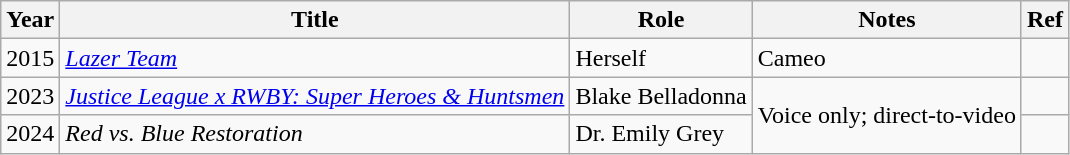<table class="wikitable sortable plainrowheaders">
<tr>
<th>Year</th>
<th>Title</th>
<th>Role</th>
<th class="unsortable">Notes</th>
<th>Ref</th>
</tr>
<tr>
<td>2015</td>
<td><em><a href='#'>Lazer Team</a></em></td>
<td>Herself</td>
<td>Cameo</td>
<td></td>
</tr>
<tr>
<td>2023</td>
<td><em><a href='#'>Justice League x RWBY: Super Heroes & Huntsmen</a></em></td>
<td>Blake Belladonna</td>
<td Rowspan="2">Voice only; direct-to-video</td>
<td></td>
</tr>
<tr>
<td>2024</td>
<td><em>Red vs. Blue Restoration</em></td>
<td>Dr. Emily Grey</td>
<td></td>
</tr>
</table>
